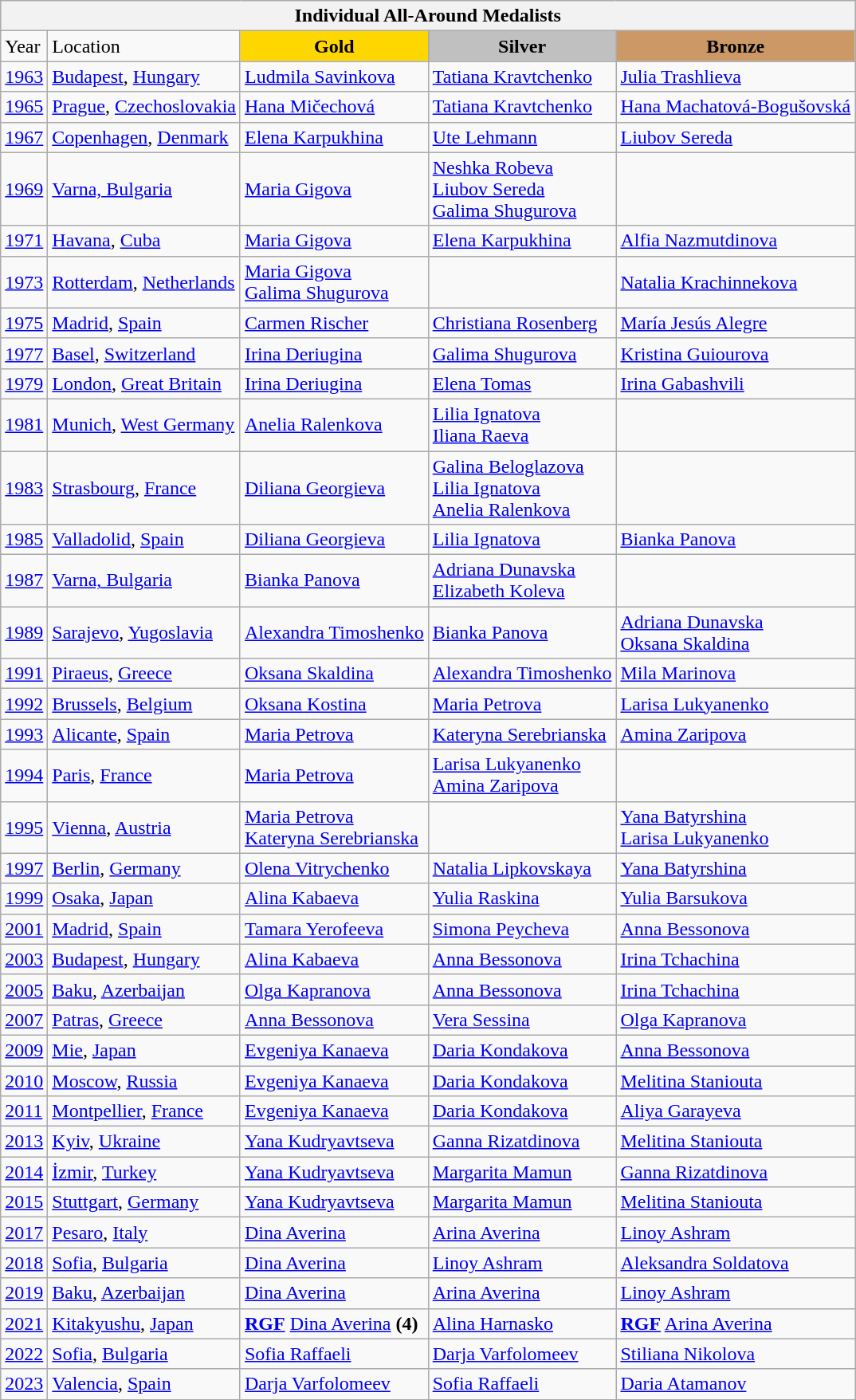<table class="wikitable">
<tr>
<th colspan=5 align="center"><strong>Individual All-Around Medalists</strong></th>
</tr>
<tr>
<td>Year</td>
<td>Location</td>
<td style="text-align:center;background-color:gold;"><strong>Gold</strong></td>
<td style="text-align:center;background-color:silver;"><strong>Silver</strong></td>
<td style="text-align:center;background-color:#CC9966;"><strong>Bronze</strong></td>
</tr>
<tr>
<td><a href='#'>1963</a></td>
<td> <a href='#'>Budapest</a>, <a href='#'>Hungary</a></td>
<td> <a href='#'>Ludmila Savinkova</a></td>
<td> <a href='#'>Tatiana Kravtchenko</a></td>
<td> <a href='#'>Julia Trashlieva</a></td>
</tr>
<tr>
<td><a href='#'>1965</a></td>
<td> <a href='#'>Prague</a>, <a href='#'>Czechoslovakia</a></td>
<td> <a href='#'>Hana Mičechová</a></td>
<td> <a href='#'>Tatiana Kravtchenko</a></td>
<td> <a href='#'>Hana Machatová-Bogušovská</a></td>
</tr>
<tr>
<td><a href='#'>1967</a></td>
<td> <a href='#'>Copenhagen</a>, <a href='#'>Denmark</a></td>
<td> <a href='#'>Elena Karpukhina</a></td>
<td> <a href='#'>Ute Lehmann</a></td>
<td> <a href='#'>Liubov Sereda</a></td>
</tr>
<tr>
<td><a href='#'>1969</a></td>
<td> <a href='#'>Varna, Bulgaria</a></td>
<td> <a href='#'>Maria Gigova</a></td>
<td> <a href='#'>Neshka Robeva</a><br> <a href='#'>Liubov Sereda</a><br> <a href='#'>Galima Shugurova</a></td>
<td></td>
</tr>
<tr>
<td><a href='#'>1971</a></td>
<td> <a href='#'>Havana</a>, <a href='#'>Cuba</a></td>
<td> <a href='#'>Maria Gigova</a></td>
<td> <a href='#'>Elena Karpukhina</a></td>
<td> <a href='#'>Alfia Nazmutdinova</a></td>
</tr>
<tr>
<td><a href='#'>1973</a></td>
<td> <a href='#'>Rotterdam</a>, <a href='#'>Netherlands</a></td>
<td> <a href='#'>Maria Gigova</a><br> <a href='#'>Galima Shugurova</a></td>
<td></td>
<td> <a href='#'>Natalia Krachinnekova</a></td>
</tr>
<tr>
<td><a href='#'>1975</a></td>
<td> <a href='#'>Madrid</a>, <a href='#'>Spain</a></td>
<td> <a href='#'>Carmen Rischer</a></td>
<td> <a href='#'>Christiana Rosenberg</a></td>
<td> <a href='#'>María Jesús Alegre</a></td>
</tr>
<tr>
<td><a href='#'>1977</a></td>
<td> <a href='#'>Basel</a>, <a href='#'>Switzerland</a></td>
<td> <a href='#'>Irina Deriugina</a></td>
<td> <a href='#'>Galima Shugurova</a></td>
<td> <a href='#'>Kristina Guiourova</a></td>
</tr>
<tr>
<td><a href='#'>1979</a></td>
<td> <a href='#'>London</a>, <a href='#'>Great Britain</a></td>
<td> <a href='#'>Irina Deriugina</a></td>
<td> <a href='#'>Elena Tomas</a></td>
<td> <a href='#'>Irina Gabashvili</a></td>
</tr>
<tr>
<td><a href='#'>1981</a></td>
<td> <a href='#'>Munich</a>, <a href='#'>West Germany</a></td>
<td> <a href='#'>Anelia Ralenkova</a></td>
<td> <a href='#'>Lilia Ignatova</a><br> <a href='#'>Iliana Raeva</a></td>
<td></td>
</tr>
<tr>
<td><a href='#'>1983</a></td>
<td> <a href='#'>Strasbourg</a>, <a href='#'>France</a></td>
<td> <a href='#'>Diliana Georgieva</a></td>
<td> <a href='#'>Galina Beloglazova</a><br> <a href='#'>Lilia Ignatova</a><br> <a href='#'>Anelia Ralenkova</a></td>
<td></td>
</tr>
<tr>
<td><a href='#'>1985</a></td>
<td> <a href='#'>Valladolid</a>, <a href='#'>Spain</a></td>
<td> <a href='#'>Diliana Georgieva</a></td>
<td> <a href='#'>Lilia Ignatova</a></td>
<td> <a href='#'>Bianka Panova</a></td>
</tr>
<tr>
<td><a href='#'>1987</a></td>
<td> <a href='#'>Varna, Bulgaria</a></td>
<td> <a href='#'>Bianka Panova</a></td>
<td> <a href='#'>Adriana Dunavska</a><br> <a href='#'>Elizabeth Koleva</a></td>
<td></td>
</tr>
<tr>
<td><a href='#'>1989</a></td>
<td> <a href='#'>Sarajevo</a>, <a href='#'>Yugoslavia</a></td>
<td> <a href='#'>Alexandra Timoshenko</a></td>
<td> <a href='#'>Bianka Panova</a></td>
<td> <a href='#'>Adriana Dunavska</a><br> <a href='#'>Oksana Skaldina</a></td>
</tr>
<tr>
<td><a href='#'>1991</a></td>
<td> <a href='#'>Piraeus</a>, <a href='#'>Greece</a></td>
<td> <a href='#'>Oksana Skaldina</a></td>
<td> <a href='#'>Alexandra Timoshenko</a></td>
<td> <a href='#'>Mila Marinova</a></td>
</tr>
<tr>
<td><a href='#'>1992</a></td>
<td> <a href='#'>Brussels</a>, <a href='#'>Belgium</a></td>
<td> <a href='#'>Oksana Kostina</a></td>
<td> <a href='#'>Maria Petrova</a></td>
<td> <a href='#'>Larisa Lukyanenko</a></td>
</tr>
<tr>
<td><a href='#'>1993</a></td>
<td> <a href='#'>Alicante</a>, <a href='#'>Spain</a></td>
<td> <a href='#'>Maria Petrova</a></td>
<td> <a href='#'>Kateryna Serebrianska</a></td>
<td> <a href='#'>Amina Zaripova</a></td>
</tr>
<tr>
<td><a href='#'>1994</a></td>
<td> <a href='#'>Paris</a>, <a href='#'>France</a></td>
<td> <a href='#'>Maria Petrova</a></td>
<td> <a href='#'>Larisa Lukyanenko</a><br> <a href='#'>Amina Zaripova</a></td>
<td></td>
</tr>
<tr>
<td><a href='#'>1995</a></td>
<td> <a href='#'>Vienna</a>, <a href='#'>Austria</a></td>
<td> <a href='#'>Maria Petrova</a><br>  <a href='#'>Kateryna Serebrianska</a></td>
<td></td>
<td> <a href='#'>Yana Batyrshina</a><br> <a href='#'>Larisa Lukyanenko</a></td>
</tr>
<tr>
<td><a href='#'>1997</a></td>
<td> <a href='#'>Berlin</a>, <a href='#'>Germany</a></td>
<td> <a href='#'>Olena Vitrychenko</a></td>
<td> <a href='#'>Natalia Lipkovskaya</a></td>
<td> <a href='#'>Yana Batyrshina</a></td>
</tr>
<tr>
<td><a href='#'>1999</a></td>
<td> <a href='#'>Osaka</a>, <a href='#'>Japan</a></td>
<td> <a href='#'>Alina Kabaeva</a></td>
<td> <a href='#'>Yulia Raskina</a></td>
<td> <a href='#'>Yulia Barsukova</a></td>
</tr>
<tr>
<td><a href='#'>2001</a></td>
<td> <a href='#'>Madrid</a>, <a href='#'>Spain</a></td>
<td> <a href='#'>Tamara Yerofeeva</a></td>
<td> <a href='#'>Simona Peycheva</a></td>
<td> <a href='#'>Anna Bessonova</a></td>
</tr>
<tr>
<td><a href='#'>2003</a></td>
<td> <a href='#'>Budapest</a>, <a href='#'>Hungary</a></td>
<td> <a href='#'>Alina Kabaeva</a></td>
<td> <a href='#'>Anna Bessonova</a></td>
<td> <a href='#'>Irina Tchachina</a></td>
</tr>
<tr>
<td><a href='#'>2005</a></td>
<td> <a href='#'>Baku</a>, <a href='#'>Azerbaijan</a></td>
<td> <a href='#'>Olga Kapranova</a></td>
<td> <a href='#'>Anna Bessonova</a></td>
<td> <a href='#'>Irina Tchachina</a></td>
</tr>
<tr>
<td><a href='#'>2007</a></td>
<td> <a href='#'>Patras</a>, <a href='#'>Greece</a></td>
<td> <a href='#'>Anna Bessonova</a></td>
<td> <a href='#'>Vera Sessina</a></td>
<td> <a href='#'>Olga Kapranova</a></td>
</tr>
<tr>
<td><a href='#'>2009</a></td>
<td> <a href='#'>Mie</a>, <a href='#'>Japan</a></td>
<td> <a href='#'>Evgeniya Kanaeva</a></td>
<td> <a href='#'>Daria Kondakova</a></td>
<td> <a href='#'>Anna Bessonova</a></td>
</tr>
<tr>
<td><a href='#'>2010</a></td>
<td> <a href='#'>Moscow</a>, <a href='#'>Russia</a></td>
<td> <a href='#'>Evgeniya Kanaeva</a></td>
<td> <a href='#'>Daria Kondakova</a></td>
<td> <a href='#'>Melitina Staniouta</a></td>
</tr>
<tr>
<td><a href='#'>2011</a></td>
<td> <a href='#'>Montpellier</a>, <a href='#'>France</a></td>
<td> <a href='#'>Evgeniya Kanaeva</a></td>
<td> <a href='#'>Daria Kondakova</a></td>
<td> <a href='#'>Aliya Garayeva</a></td>
</tr>
<tr>
<td><a href='#'>2013</a></td>
<td> <a href='#'>Kyiv</a>, <a href='#'>Ukraine</a></td>
<td> <a href='#'>Yana Kudryavtseva</a></td>
<td> <a href='#'>Ganna Rizatdinova</a></td>
<td> <a href='#'>Melitina Staniouta</a></td>
</tr>
<tr>
<td><a href='#'>2014</a></td>
<td> <a href='#'>İzmir</a>, <a href='#'>Turkey</a></td>
<td> <a href='#'>Yana Kudryavtseva</a></td>
<td> <a href='#'>Margarita Mamun</a></td>
<td> <a href='#'>Ganna Rizatdinova</a></td>
</tr>
<tr>
<td><a href='#'>2015</a></td>
<td> <a href='#'>Stuttgart</a>, <a href='#'>Germany</a></td>
<td> <a href='#'>Yana Kudryavtseva</a></td>
<td> <a href='#'>Margarita Mamun</a></td>
<td> <a href='#'>Melitina Staniouta</a></td>
</tr>
<tr>
<td><a href='#'>2017</a></td>
<td> <a href='#'>Pesaro</a>, <a href='#'>Italy</a></td>
<td> <a href='#'>Dina Averina</a></td>
<td> <a href='#'>Arina Averina</a></td>
<td> <a href='#'>Linoy Ashram</a></td>
</tr>
<tr>
<td><a href='#'>2018</a></td>
<td> <a href='#'>Sofia</a>, <a href='#'>Bulgaria</a></td>
<td> <a href='#'>Dina Averina</a></td>
<td> <a href='#'>Linoy Ashram</a></td>
<td> <a href='#'>Aleksandra Soldatova</a></td>
</tr>
<tr>
<td><a href='#'>2019</a></td>
<td> <a href='#'>Baku</a>, <a href='#'>Azerbaijan</a></td>
<td> <a href='#'>Dina Averina</a></td>
<td> <a href='#'>Arina Averina</a></td>
<td> <a href='#'>Linoy Ashram</a></td>
</tr>
<tr>
<td><a href='#'>2021</a></td>
<td> <a href='#'>Kitakyushu</a>, <a href='#'>Japan</a></td>
<td><strong><a href='#'>RGF</a></strong> <a href='#'>Dina Averina</a> <strong>(4)</strong></td>
<td> <a href='#'>Alina Harnasko</a></td>
<td><strong><a href='#'>RGF</a></strong> <a href='#'>Arina Averina</a></td>
</tr>
<tr>
<td><a href='#'>2022</a></td>
<td> <a href='#'>Sofia</a>, <a href='#'>Bulgaria</a></td>
<td> <a href='#'>Sofia Raffaeli</a></td>
<td> <a href='#'>Darja Varfolomeev</a></td>
<td> <a href='#'>Stiliana Nikolova</a></td>
</tr>
<tr>
<td><a href='#'>2023</a></td>
<td> <a href='#'>Valencia</a>, <a href='#'>Spain</a></td>
<td> <a href='#'>Darja Varfolomeev</a></td>
<td> <a href='#'>Sofia Raffaeli</a></td>
<td> <a href='#'>Daria Atamanov</a></td>
</tr>
</table>
